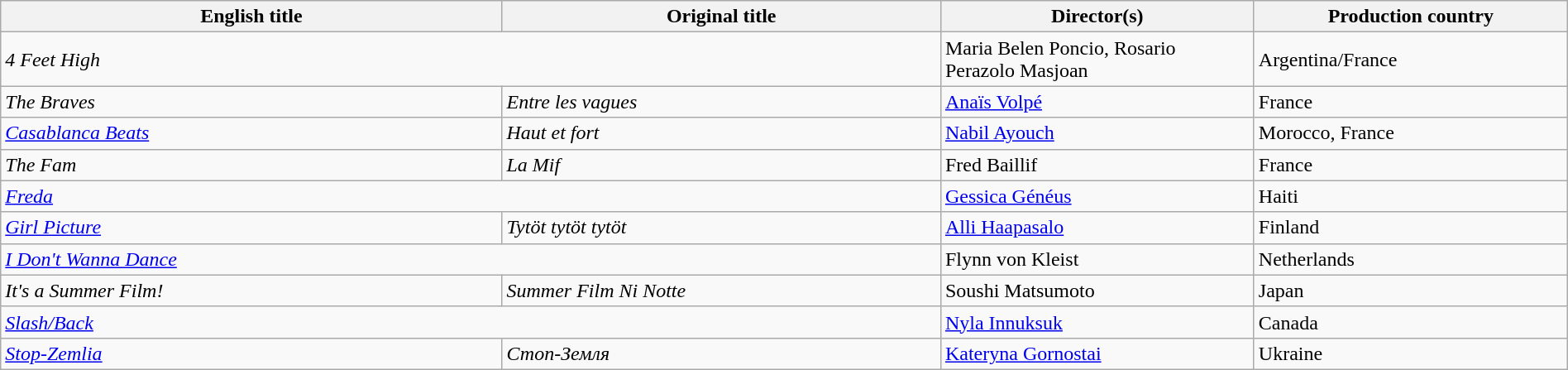<table class="wikitable" width=100%>
<tr>
<th scope="col" width="32%">English title</th>
<th scope="col" width="28%">Original title</th>
<th scope="col" width="20%">Director(s)</th>
<th scope="col" width="20%">Production country</th>
</tr>
<tr>
<td colspan=2><em>4 Feet High</em></td>
<td>Maria Belen Poncio, Rosario Perazolo Masjoan</td>
<td>Argentina/France</td>
</tr>
<tr>
<td><em>The Braves</em></td>
<td><em>Entre les vagues</em></td>
<td><a href='#'>Anaïs Volpé</a></td>
<td>France</td>
</tr>
<tr>
<td><em><a href='#'>Casablanca Beats</a></em></td>
<td><em>Haut et fort</em></td>
<td><a href='#'>Nabil Ayouch</a></td>
<td>Morocco, France</td>
</tr>
<tr>
<td><em>The Fam</em></td>
<td><em>La Mif</em></td>
<td>Fred Baillif</td>
<td>France</td>
</tr>
<tr>
<td colspan=2><em><a href='#'>Freda</a></em></td>
<td><a href='#'>Gessica Généus</a></td>
<td>Haiti</td>
</tr>
<tr>
<td><em><a href='#'>Girl Picture</a></em></td>
<td><em>Tytöt tytöt tytöt</em></td>
<td><a href='#'>Alli Haapasalo</a></td>
<td>Finland</td>
</tr>
<tr>
<td colspan=2><em><a href='#'>I Don't Wanna Dance</a></em></td>
<td>Flynn von Kleist</td>
<td>Netherlands</td>
</tr>
<tr>
<td><em>It's a Summer Film!</em></td>
<td><em>Summer Film Ni Notte</em></td>
<td>Soushi Matsumoto</td>
<td>Japan</td>
</tr>
<tr>
<td colspan=2><em><a href='#'>Slash/Back</a></em></td>
<td><a href='#'>Nyla Innuksuk</a></td>
<td>Canada</td>
</tr>
<tr>
<td><em><a href='#'>Stop-Zemlia</a></em></td>
<td><em>Стоп-Земля</em></td>
<td><a href='#'>Kateryna Gornostai</a></td>
<td>Ukraine</td>
</tr>
</table>
